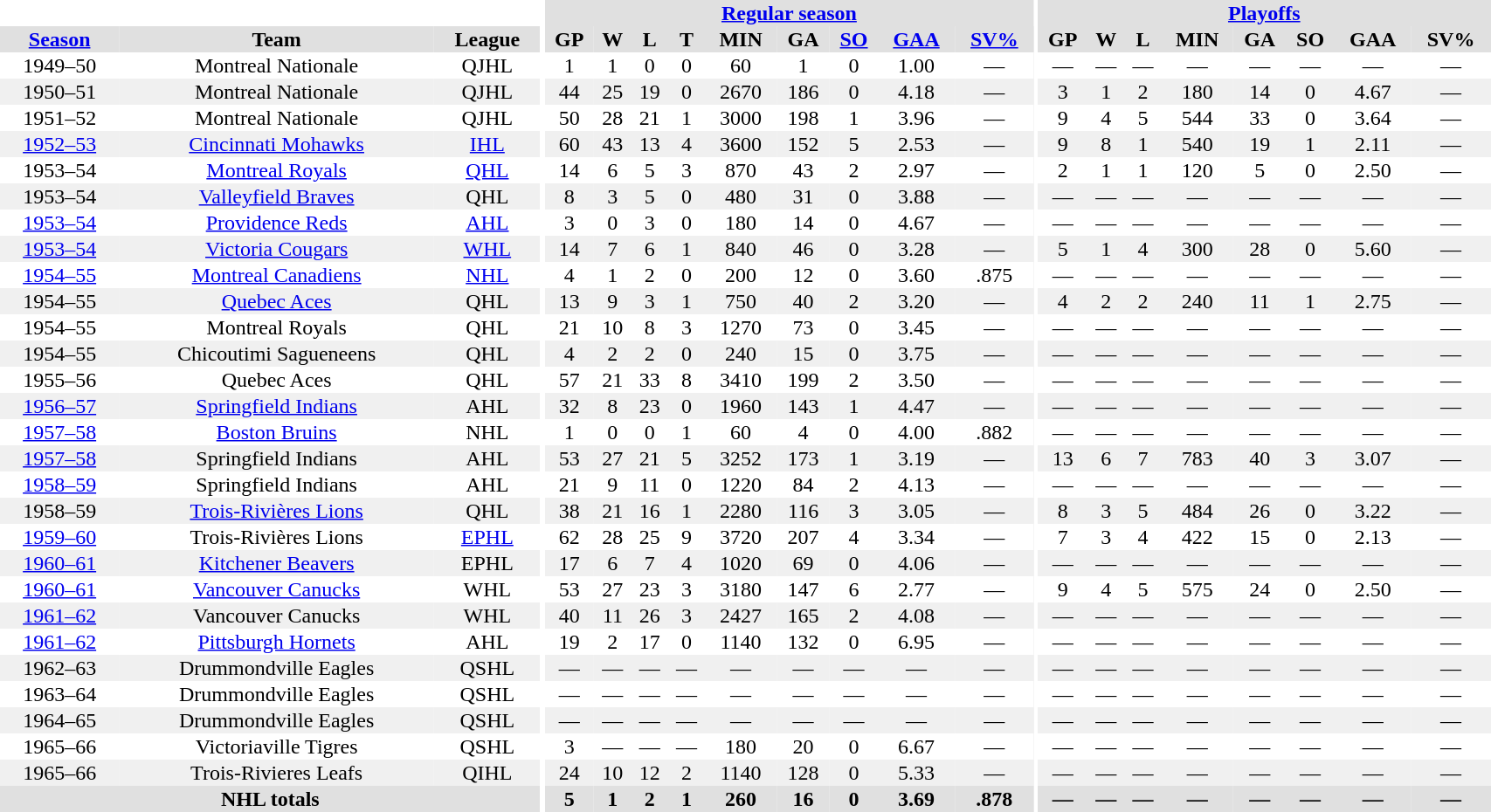<table border="0" cellpadding="1" cellspacing="0" style="width:90%; text-align:center;">
<tr bgcolor="#e0e0e0">
<th colspan="3" bgcolor="#ffffff"></th>
<th rowspan="99" bgcolor="#ffffff"></th>
<th colspan="9" bgcolor="#e0e0e0"><a href='#'>Regular season</a></th>
<th rowspan="99" bgcolor="#ffffff"></th>
<th colspan="8" bgcolor="#e0e0e0"><a href='#'>Playoffs</a></th>
</tr>
<tr bgcolor="#e0e0e0">
<th><a href='#'>Season</a></th>
<th>Team</th>
<th>League</th>
<th>GP</th>
<th>W</th>
<th>L</th>
<th>T</th>
<th>MIN</th>
<th>GA</th>
<th><a href='#'>SO</a></th>
<th><a href='#'>GAA</a></th>
<th><a href='#'>SV%</a></th>
<th>GP</th>
<th>W</th>
<th>L</th>
<th>MIN</th>
<th>GA</th>
<th>SO</th>
<th>GAA</th>
<th>SV%</th>
</tr>
<tr>
<td>1949–50</td>
<td>Montreal Nationale</td>
<td>QJHL</td>
<td>1</td>
<td>1</td>
<td>0</td>
<td>0</td>
<td>60</td>
<td>1</td>
<td>0</td>
<td>1.00</td>
<td>—</td>
<td>—</td>
<td>—</td>
<td>—</td>
<td>—</td>
<td>—</td>
<td>—</td>
<td>—</td>
<td>—</td>
</tr>
<tr bgcolor="#f0f0f0">
<td>1950–51</td>
<td>Montreal Nationale</td>
<td>QJHL</td>
<td>44</td>
<td>25</td>
<td>19</td>
<td>0</td>
<td>2670</td>
<td>186</td>
<td>0</td>
<td>4.18</td>
<td>—</td>
<td>3</td>
<td>1</td>
<td>2</td>
<td>180</td>
<td>14</td>
<td>0</td>
<td>4.67</td>
<td>—</td>
</tr>
<tr>
<td>1951–52</td>
<td>Montreal Nationale</td>
<td>QJHL</td>
<td>50</td>
<td>28</td>
<td>21</td>
<td>1</td>
<td>3000</td>
<td>198</td>
<td>1</td>
<td>3.96</td>
<td>—</td>
<td>9</td>
<td>4</td>
<td>5</td>
<td>544</td>
<td>33</td>
<td>0</td>
<td>3.64</td>
<td>—</td>
</tr>
<tr bgcolor="#f0f0f0">
<td><a href='#'>1952–53</a></td>
<td><a href='#'>Cincinnati Mohawks</a></td>
<td><a href='#'>IHL</a></td>
<td>60</td>
<td>43</td>
<td>13</td>
<td>4</td>
<td>3600</td>
<td>152</td>
<td>5</td>
<td>2.53</td>
<td>—</td>
<td>9</td>
<td>8</td>
<td>1</td>
<td>540</td>
<td>19</td>
<td>1</td>
<td>2.11</td>
<td>—</td>
</tr>
<tr>
<td>1953–54</td>
<td><a href='#'>Montreal Royals</a></td>
<td><a href='#'>QHL</a></td>
<td>14</td>
<td>6</td>
<td>5</td>
<td>3</td>
<td>870</td>
<td>43</td>
<td>2</td>
<td>2.97</td>
<td>—</td>
<td>2</td>
<td>1</td>
<td>1</td>
<td>120</td>
<td>5</td>
<td>0</td>
<td>2.50</td>
<td>—</td>
</tr>
<tr bgcolor="#f0f0f0">
<td>1953–54</td>
<td><a href='#'>Valleyfield Braves</a></td>
<td>QHL</td>
<td>8</td>
<td>3</td>
<td>5</td>
<td>0</td>
<td>480</td>
<td>31</td>
<td>0</td>
<td>3.88</td>
<td>—</td>
<td>—</td>
<td>—</td>
<td>—</td>
<td>—</td>
<td>—</td>
<td>—</td>
<td>—</td>
<td>—</td>
</tr>
<tr>
<td><a href='#'>1953–54</a></td>
<td><a href='#'>Providence Reds</a></td>
<td><a href='#'>AHL</a></td>
<td>3</td>
<td>0</td>
<td>3</td>
<td>0</td>
<td>180</td>
<td>14</td>
<td>0</td>
<td>4.67</td>
<td>—</td>
<td>—</td>
<td>—</td>
<td>—</td>
<td>—</td>
<td>—</td>
<td>—</td>
<td>—</td>
<td>—</td>
</tr>
<tr bgcolor="#f0f0f0">
<td><a href='#'>1953–54</a></td>
<td><a href='#'>Victoria Cougars</a></td>
<td><a href='#'>WHL</a></td>
<td>14</td>
<td>7</td>
<td>6</td>
<td>1</td>
<td>840</td>
<td>46</td>
<td>0</td>
<td>3.28</td>
<td>—</td>
<td>5</td>
<td>1</td>
<td>4</td>
<td>300</td>
<td>28</td>
<td>0</td>
<td>5.60</td>
<td>—</td>
</tr>
<tr>
<td><a href='#'>1954–55</a></td>
<td><a href='#'>Montreal Canadiens</a></td>
<td><a href='#'>NHL</a></td>
<td>4</td>
<td>1</td>
<td>2</td>
<td>0</td>
<td>200</td>
<td>12</td>
<td>0</td>
<td>3.60</td>
<td>.875</td>
<td>—</td>
<td>—</td>
<td>—</td>
<td>—</td>
<td>—</td>
<td>—</td>
<td>—</td>
<td>—</td>
</tr>
<tr bgcolor="#f0f0f0">
<td>1954–55</td>
<td><a href='#'>Quebec Aces</a></td>
<td>QHL</td>
<td>13</td>
<td>9</td>
<td>3</td>
<td>1</td>
<td>750</td>
<td>40</td>
<td>2</td>
<td>3.20</td>
<td>—</td>
<td>4</td>
<td>2</td>
<td>2</td>
<td>240</td>
<td>11</td>
<td>1</td>
<td>2.75</td>
<td>—</td>
</tr>
<tr>
<td>1954–55</td>
<td>Montreal Royals</td>
<td>QHL</td>
<td>21</td>
<td>10</td>
<td>8</td>
<td>3</td>
<td>1270</td>
<td>73</td>
<td>0</td>
<td>3.45</td>
<td>—</td>
<td>—</td>
<td>—</td>
<td>—</td>
<td>—</td>
<td>—</td>
<td>—</td>
<td>—</td>
<td>—</td>
</tr>
<tr bgcolor="#f0f0f0">
<td>1954–55</td>
<td>Chicoutimi Sagueneens</td>
<td>QHL</td>
<td>4</td>
<td>2</td>
<td>2</td>
<td>0</td>
<td>240</td>
<td>15</td>
<td>0</td>
<td>3.75</td>
<td>—</td>
<td>—</td>
<td>—</td>
<td>—</td>
<td>—</td>
<td>—</td>
<td>—</td>
<td>—</td>
<td>—</td>
</tr>
<tr>
<td>1955–56</td>
<td>Quebec Aces</td>
<td>QHL</td>
<td>57</td>
<td>21</td>
<td>33</td>
<td>8</td>
<td>3410</td>
<td>199</td>
<td>2</td>
<td>3.50</td>
<td>—</td>
<td>—</td>
<td>—</td>
<td>—</td>
<td>—</td>
<td>—</td>
<td>—</td>
<td>—</td>
<td>—</td>
</tr>
<tr bgcolor="#f0f0f0">
<td><a href='#'>1956–57</a></td>
<td><a href='#'>Springfield Indians</a></td>
<td>AHL</td>
<td>32</td>
<td>8</td>
<td>23</td>
<td>0</td>
<td>1960</td>
<td>143</td>
<td>1</td>
<td>4.47</td>
<td>—</td>
<td>—</td>
<td>—</td>
<td>—</td>
<td>—</td>
<td>—</td>
<td>—</td>
<td>—</td>
<td>—</td>
</tr>
<tr>
<td><a href='#'>1957–58</a></td>
<td><a href='#'>Boston Bruins</a></td>
<td>NHL</td>
<td>1</td>
<td>0</td>
<td>0</td>
<td>1</td>
<td>60</td>
<td>4</td>
<td>0</td>
<td>4.00</td>
<td>.882</td>
<td>—</td>
<td>—</td>
<td>—</td>
<td>—</td>
<td>—</td>
<td>—</td>
<td>—</td>
<td>—</td>
</tr>
<tr bgcolor="#f0f0f0">
<td><a href='#'>1957–58</a></td>
<td>Springfield Indians</td>
<td>AHL</td>
<td>53</td>
<td>27</td>
<td>21</td>
<td>5</td>
<td>3252</td>
<td>173</td>
<td>1</td>
<td>3.19</td>
<td>—</td>
<td>13</td>
<td>6</td>
<td>7</td>
<td>783</td>
<td>40</td>
<td>3</td>
<td>3.07</td>
<td>—</td>
</tr>
<tr>
<td><a href='#'>1958–59</a></td>
<td>Springfield Indians</td>
<td>AHL</td>
<td>21</td>
<td>9</td>
<td>11</td>
<td>0</td>
<td>1220</td>
<td>84</td>
<td>2</td>
<td>4.13</td>
<td>—</td>
<td>—</td>
<td>—</td>
<td>—</td>
<td>—</td>
<td>—</td>
<td>—</td>
<td>—</td>
<td>—</td>
</tr>
<tr bgcolor="#f0f0f0">
<td>1958–59</td>
<td><a href='#'>Trois-Rivières Lions</a></td>
<td>QHL</td>
<td>38</td>
<td>21</td>
<td>16</td>
<td>1</td>
<td>2280</td>
<td>116</td>
<td>3</td>
<td>3.05</td>
<td>—</td>
<td>8</td>
<td>3</td>
<td>5</td>
<td>484</td>
<td>26</td>
<td>0</td>
<td>3.22</td>
<td>—</td>
</tr>
<tr>
<td><a href='#'>1959–60</a></td>
<td>Trois-Rivières Lions</td>
<td><a href='#'>EPHL</a></td>
<td>62</td>
<td>28</td>
<td>25</td>
<td>9</td>
<td>3720</td>
<td>207</td>
<td>4</td>
<td>3.34</td>
<td>—</td>
<td>7</td>
<td>3</td>
<td>4</td>
<td>422</td>
<td>15</td>
<td>0</td>
<td>2.13</td>
<td>—</td>
</tr>
<tr bgcolor="#f0f0f0">
<td><a href='#'>1960–61</a></td>
<td><a href='#'>Kitchener Beavers</a></td>
<td>EPHL</td>
<td>17</td>
<td>6</td>
<td>7</td>
<td>4</td>
<td>1020</td>
<td>69</td>
<td>0</td>
<td>4.06</td>
<td>—</td>
<td>—</td>
<td>—</td>
<td>—</td>
<td>—</td>
<td>—</td>
<td>—</td>
<td>—</td>
<td>—</td>
</tr>
<tr>
<td><a href='#'>1960–61</a></td>
<td><a href='#'>Vancouver Canucks</a></td>
<td>WHL</td>
<td>53</td>
<td>27</td>
<td>23</td>
<td>3</td>
<td>3180</td>
<td>147</td>
<td>6</td>
<td>2.77</td>
<td>—</td>
<td>9</td>
<td>4</td>
<td>5</td>
<td>575</td>
<td>24</td>
<td>0</td>
<td>2.50</td>
<td>—</td>
</tr>
<tr bgcolor="#f0f0f0">
<td><a href='#'>1961–62</a></td>
<td>Vancouver Canucks</td>
<td>WHL</td>
<td>40</td>
<td>11</td>
<td>26</td>
<td>3</td>
<td>2427</td>
<td>165</td>
<td>2</td>
<td>4.08</td>
<td>—</td>
<td>—</td>
<td>—</td>
<td>—</td>
<td>—</td>
<td>—</td>
<td>—</td>
<td>—</td>
<td>—</td>
</tr>
<tr>
<td><a href='#'>1961–62</a></td>
<td><a href='#'>Pittsburgh Hornets</a></td>
<td>AHL</td>
<td>19</td>
<td>2</td>
<td>17</td>
<td>0</td>
<td>1140</td>
<td>132</td>
<td>0</td>
<td>6.95</td>
<td>—</td>
<td>—</td>
<td>—</td>
<td>—</td>
<td>—</td>
<td>—</td>
<td>—</td>
<td>—</td>
<td>—</td>
</tr>
<tr bgcolor="#f0f0f0">
<td>1962–63</td>
<td>Drummondville Eagles</td>
<td>QSHL</td>
<td>—</td>
<td>—</td>
<td>—</td>
<td>—</td>
<td>—</td>
<td>—</td>
<td>—</td>
<td>—</td>
<td>—</td>
<td>—</td>
<td>—</td>
<td>—</td>
<td>—</td>
<td>—</td>
<td>—</td>
<td>—</td>
<td>—</td>
</tr>
<tr>
<td>1963–64</td>
<td>Drummondville Eagles</td>
<td>QSHL</td>
<td>—</td>
<td>—</td>
<td>—</td>
<td>—</td>
<td>—</td>
<td>—</td>
<td>—</td>
<td>—</td>
<td>—</td>
<td>—</td>
<td>—</td>
<td>—</td>
<td>—</td>
<td>—</td>
<td>—</td>
<td>—</td>
<td>—</td>
</tr>
<tr bgcolor="#f0f0f0">
<td>1964–65</td>
<td>Drummondville Eagles</td>
<td>QSHL</td>
<td>—</td>
<td>—</td>
<td>—</td>
<td>—</td>
<td>—</td>
<td>—</td>
<td>—</td>
<td>—</td>
<td>—</td>
<td>—</td>
<td>—</td>
<td>—</td>
<td>—</td>
<td>—</td>
<td>—</td>
<td>—</td>
<td>—</td>
</tr>
<tr>
<td>1965–66</td>
<td>Victoriaville Tigres</td>
<td>QSHL</td>
<td>3</td>
<td>—</td>
<td>—</td>
<td>—</td>
<td>180</td>
<td>20</td>
<td>0</td>
<td>6.67</td>
<td>—</td>
<td>—</td>
<td>—</td>
<td>—</td>
<td>—</td>
<td>—</td>
<td>—</td>
<td>—</td>
<td>—</td>
</tr>
<tr bgcolor="#f0f0f0">
<td>1965–66</td>
<td>Trois-Rivieres Leafs</td>
<td>QIHL</td>
<td>24</td>
<td>10</td>
<td>12</td>
<td>2</td>
<td>1140</td>
<td>128</td>
<td>0</td>
<td>5.33</td>
<td>—</td>
<td>—</td>
<td>—</td>
<td>—</td>
<td>—</td>
<td>—</td>
<td>—</td>
<td>—</td>
<td>—</td>
</tr>
<tr bgcolor="#e0e0e0">
<th colspan=3>NHL totals</th>
<th>5</th>
<th>1</th>
<th>2</th>
<th>1</th>
<th>260</th>
<th>16</th>
<th>0</th>
<th>3.69</th>
<th>.878</th>
<th>—</th>
<th>—</th>
<th>—</th>
<th>—</th>
<th>—</th>
<th>—</th>
<th>—</th>
<th>—</th>
</tr>
</table>
